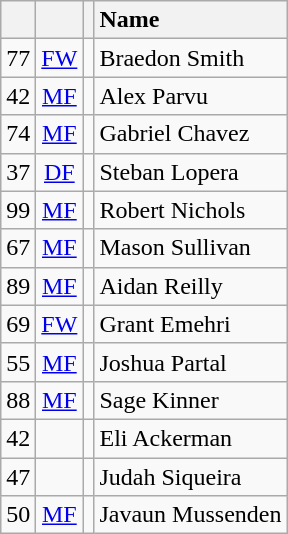<table class="wikitable sortable" style="text-align:center;">
<tr>
<th></th>
<th></th>
<th></th>
<th style="text-align:left;">Name</th>
</tr>
<tr>
<td>77</td>
<td><a href='#'>FW</a></td>
<td></td>
<td data-sort-value="Smith, Braedon" style="text-align:left;">Braedon Smith</td>
</tr>
<tr>
<td>42</td>
<td><a href='#'>MF</a></td>
<td></td>
<td data-sort-value="Parvu, Alex" style="text-align:left;">Alex Parvu</td>
</tr>
<tr>
<td>74</td>
<td><a href='#'>MF</a></td>
<td></td>
<td data-sort-value="Chavez, Gabriel" style="text-align:left;">Gabriel Chavez</td>
</tr>
<tr>
<td>37</td>
<td><a href='#'>DF</a></td>
<td></td>
<td data-sort-value="Lopera, Steban" style="text-align:left;">Steban Lopera</td>
</tr>
<tr>
<td>99</td>
<td><a href='#'>MF</a></td>
<td></td>
<td data-sort-value="Nichols, Robert" style="text-align:left;">Robert Nichols</td>
</tr>
<tr>
<td>67</td>
<td><a href='#'>MF</a></td>
<td></td>
<td data-sort-value="Sullivan, Mason" style="text-align:left;">Mason Sullivan</td>
</tr>
<tr>
<td>89</td>
<td><a href='#'>MF</a></td>
<td></td>
<td data-sort-value="Reilly, Aidan" style="text-align:left;">Aidan Reilly</td>
</tr>
<tr>
<td>69</td>
<td><a href='#'>FW</a></td>
<td></td>
<td data-sort-value="Emehri, Grant" style="text-align:left;">Grant Emehri</td>
</tr>
<tr>
<td>55</td>
<td><a href='#'>MF</a></td>
<td></td>
<td data-sort-value="Partal, Joshua" style="text-align:left;">Joshua Partal</td>
</tr>
<tr>
<td>88</td>
<td><a href='#'>MF</a></td>
<td></td>
<td data-sort-value="Kinner, Sage" style="text-align:left;">Sage Kinner</td>
</tr>
<tr>
<td>42</td>
<td></td>
<td></td>
<td data-sort-value="Ackerman, Eli" style="text-align:left;">Eli Ackerman</td>
</tr>
<tr>
<td>47</td>
<td></td>
<td></td>
<td data-sort-value="Siqueira, Judah" style="text-align:left;">Judah Siqueira</td>
</tr>
<tr>
<td>50</td>
<td><a href='#'>MF</a></td>
<td></td>
<td data-sort-value="Mussenden, Javaun" style="text-align:left;">Javaun Mussenden</td>
</tr>
</table>
